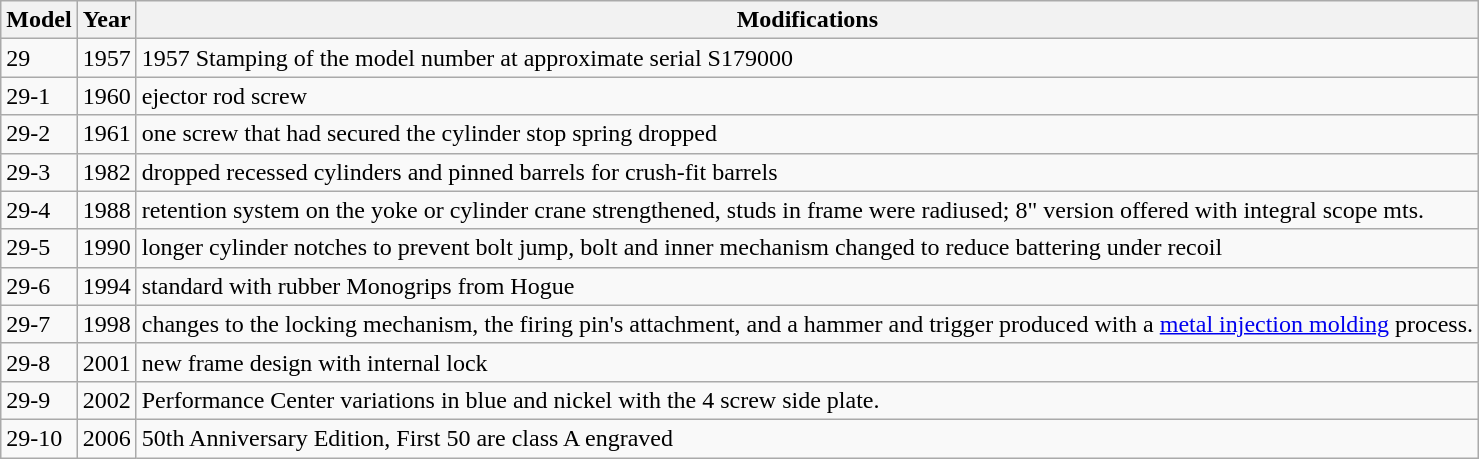<table class="wikitable">
<tr>
<th>Model</th>
<th>Year</th>
<th>Modifications</th>
</tr>
<tr>
<td>29</td>
<td>1957</td>
<td>1957 Stamping of the model number at approximate serial S179000</td>
</tr>
<tr>
<td>29-1</td>
<td>1960</td>
<td>ejector rod screw</td>
</tr>
<tr>
<td>29-2</td>
<td>1961</td>
<td>one screw that had secured the cylinder stop spring dropped</td>
</tr>
<tr>
<td>29-3</td>
<td>1982</td>
<td>dropped recessed cylinders and pinned barrels for crush-fit barrels</td>
</tr>
<tr>
<td>29-4</td>
<td>1988</td>
<td>retention system on the yoke or cylinder crane strengthened, studs in frame were radiused; 8" version offered with integral scope mts.</td>
</tr>
<tr>
<td>29-5</td>
<td>1990</td>
<td>longer cylinder notches to prevent bolt jump, bolt and inner mechanism changed to reduce battering under recoil</td>
</tr>
<tr>
<td>29-6</td>
<td>1994</td>
<td>standard with rubber Monogrips from Hogue</td>
</tr>
<tr>
<td>29-7</td>
<td>1998</td>
<td>changes to the locking mechanism, the firing pin's attachment, and a hammer and trigger produced with a <a href='#'>metal injection molding</a> process.</td>
</tr>
<tr>
<td>29-8</td>
<td>2001</td>
<td>new frame design with internal lock</td>
</tr>
<tr>
<td>29-9</td>
<td>2002</td>
<td>Performance Center variations in blue and nickel with the 4 screw side plate.</td>
</tr>
<tr>
<td>29-10</td>
<td>2006</td>
<td>50th Anniversary Edition, First 50 are class A engraved</td>
</tr>
</table>
